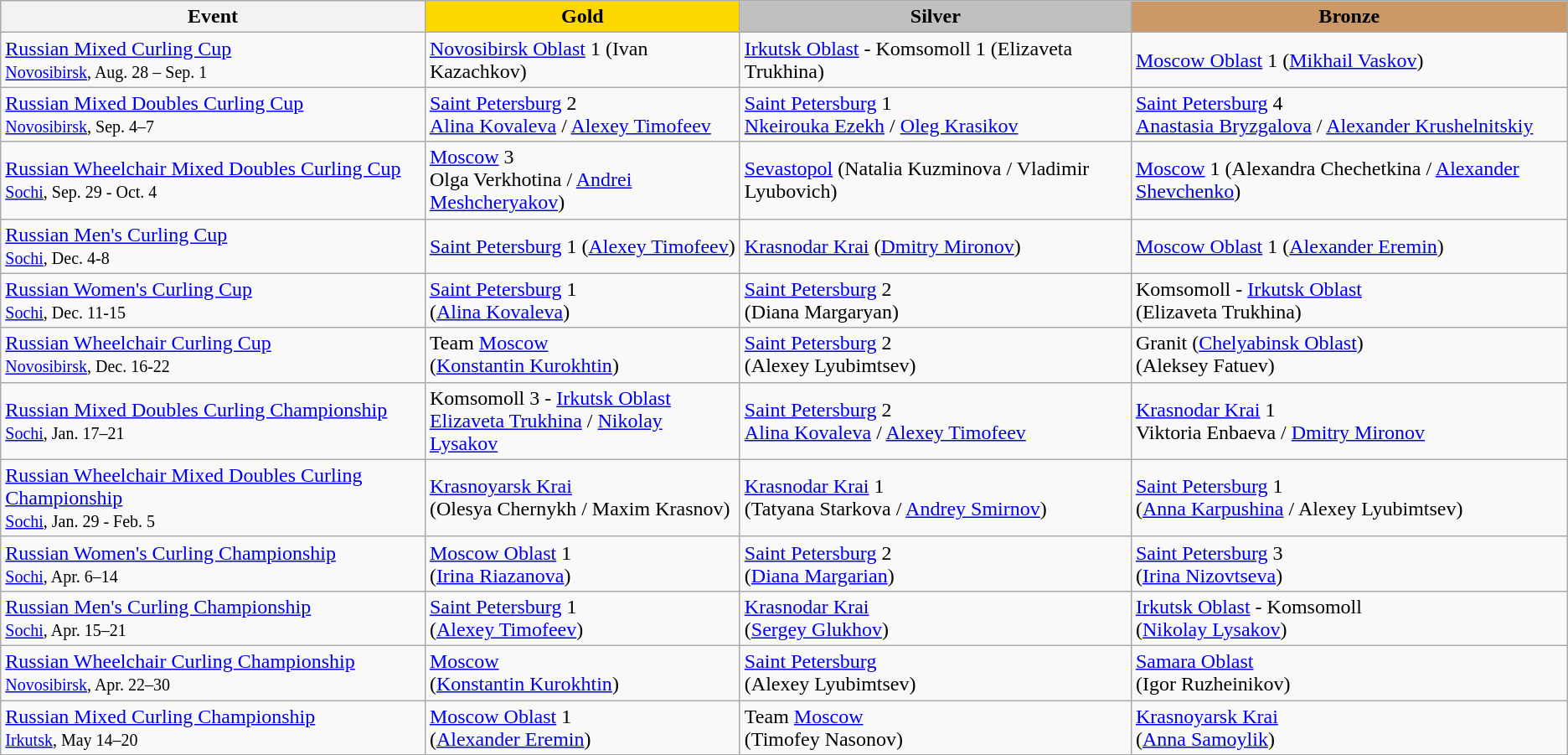<table class="wikitable">
<tr>
<th>Event</th>
<th style="background:gold">Gold</th>
<th style="background:silver">Silver</th>
<th style="background:#cc9966">Bronze</th>
</tr>
<tr>
<td><a href='#'>Russian Mixed Curling Cup</a> <br> <small><a href='#'>Novosibirsk</a>, Aug. 28 – Sep. 1</small></td>
<td><a href='#'>Novosibirsk Oblast</a> 1 (Ivan Kazachkov)</td>
<td><a href='#'>Irkutsk Oblast</a> - Komsomoll 1 (Elizaveta Trukhina)</td>
<td><a href='#'>Moscow Oblast</a> 1 (<a href='#'>Mikhail Vaskov</a>)</td>
</tr>
<tr>
<td><a href='#'>Russian Mixed Doubles Curling Cup</a> <br> <small><a href='#'>Novosibirsk</a>, Sep. 4–7</small></td>
<td><a href='#'>Saint Petersburg</a> 2<br><a href='#'>Alina Kovaleva</a> / <a href='#'>Alexey Timofeev</a></td>
<td><a href='#'>Saint Petersburg</a> 1<br><a href='#'>Nkeirouka Ezekh</a> / <a href='#'>Oleg Krasikov</a></td>
<td><a href='#'>Saint Petersburg</a> 4<br><a href='#'>Anastasia Bryzgalova</a> / <a href='#'>Alexander Krushelnitskiy</a></td>
</tr>
<tr>
<td><a href='#'>Russian Wheelchair Mixed Doubles Curling Cup</a><br><small><a href='#'>Sochi</a>, Sep. 29 - Oct. 4</small></td>
<td><a href='#'>Moscow</a> 3<br>Olga Verkhotina / <a href='#'>Andrei Meshcheryakov</a>)</td>
<td><a href='#'>Sevastopol</a> (Natalia Kuzminova / Vladimir Lyubovich)</td>
<td><a href='#'>Moscow</a> 1 (Alexandra Chechetkina / <a href='#'>Alexander Shevchenko</a>)</td>
</tr>
<tr>
<td><a href='#'>Russian Men's Curling Cup</a><br><small><a href='#'>Sochi</a>, Dec. 4-8</small></td>
<td><a href='#'>Saint Petersburg</a> 1 (<a href='#'>Alexey Timofeev</a>)</td>
<td><a href='#'>Krasnodar Krai</a> (<a href='#'>Dmitry Mironov</a>)</td>
<td><a href='#'>Moscow Oblast</a> 1 (<a href='#'>Alexander Eremin</a>)</td>
</tr>
<tr>
<td><a href='#'>Russian Women's Curling Cup</a><br><small><a href='#'>Sochi</a>, Dec. 11-15</small></td>
<td><a href='#'>Saint Petersburg</a> 1<br>(<a href='#'>Alina Kovaleva</a>)</td>
<td><a href='#'>Saint Petersburg</a> 2<br>(Diana Margaryan)</td>
<td>Komsomoll - <a href='#'>Irkutsk Oblast</a><br>(Elizaveta Trukhina)</td>
</tr>
<tr>
<td><a href='#'>Russian Wheelchair Curling Cup</a><br><small><a href='#'>Novosibirsk</a>, Dec. 16-22</small></td>
<td>Team <a href='#'>Moscow</a><br>(<a href='#'>Konstantin Kurokhtin</a>)</td>
<td><a href='#'>Saint Petersburg</a> 2<br>(Alexey Lyubimtsev)</td>
<td>Granit (<a href='#'>Chelyabinsk Oblast</a>)<br>(Aleksey Fatuev)</td>
</tr>
<tr>
<td><a href='#'>Russian Mixed Doubles Curling Championship</a> <br> <small><a href='#'>Sochi</a>, Jan. 17–21</small></td>
<td>Komsomoll 3 - <a href='#'>Irkutsk Oblast</a><br><a href='#'>Elizaveta Trukhina</a> / <a href='#'>Nikolay Lysakov</a></td>
<td><a href='#'>Saint Petersburg</a> 2<br><a href='#'>Alina Kovaleva</a> / <a href='#'>Alexey Timofeev</a></td>
<td><a href='#'>Krasnodar Krai</a> 1<br>Viktoria Enbaeva / <a href='#'>Dmitry Mironov</a></td>
</tr>
<tr>
<td><a href='#'>Russian Wheelchair Mixed Doubles Curling Championship</a><br><small><a href='#'>Sochi</a>, Jan. 29 - Feb. 5</small></td>
<td><a href='#'>Krasnoyarsk Krai</a><br>(Olesya Chernykh / Maxim Krasnov)</td>
<td><a href='#'>Krasnodar Krai</a> 1<br>(Tatyana Starkova / <a href='#'>Andrey Smirnov</a>)</td>
<td><a href='#'>Saint Petersburg</a> 1<br>(<a href='#'>Anna Karpushina</a> / Alexey Lyubimtsev)</td>
</tr>
<tr>
<td><a href='#'>Russian Women's Curling Championship</a> <br> <small><a href='#'>Sochi</a>, Apr. 6–14</small></td>
<td><a href='#'>Moscow Oblast</a> 1<br>(<a href='#'>Irina Riazanova</a>)</td>
<td><a href='#'>Saint Petersburg</a> 2<br>(<a href='#'>Diana Margarian</a>)</td>
<td><a href='#'>Saint Petersburg</a> 3<br>(<a href='#'>Irina Nizovtseva</a>)</td>
</tr>
<tr>
<td><a href='#'>Russian Men's Curling Championship</a> <br> <small><a href='#'>Sochi</a>, Apr. 15–21</small></td>
<td><a href='#'>Saint Petersburg</a> 1<br>(<a href='#'>Alexey Timofeev</a>)</td>
<td><a href='#'>Krasnodar Krai</a><br>(<a href='#'>Sergey Glukhov</a>)</td>
<td><a href='#'>Irkutsk Oblast</a> - Komsomoll<br>(<a href='#'>Nikolay Lysakov</a>)</td>
</tr>
<tr>
<td><a href='#'>Russian Wheelchair Curling Championship</a> <br><small><a href='#'>Novosibirsk</a>, Apr. 22–30</small></td>
<td><a href='#'>Moscow</a><br>(<a href='#'>Konstantin Kurokhtin</a>)</td>
<td><a href='#'>Saint Petersburg</a><br>(Alexey Lyubimtsev)</td>
<td><a href='#'>Samara Oblast</a><br>(Igor Ruzheinikov)</td>
</tr>
<tr>
<td><a href='#'>Russian Mixed Curling Championship</a> <br> <small><a href='#'>Irkutsk</a>, May 14–20</small></td>
<td><a href='#'>Moscow Oblast</a> 1<br>(<a href='#'>Alexander Eremin</a>)</td>
<td>Team <a href='#'>Moscow</a><br>(Timofey Nasonov)</td>
<td><a href='#'>Krasnoyarsk Krai</a><br>(<a href='#'>Anna Samoylik</a>)</td>
</tr>
</table>
